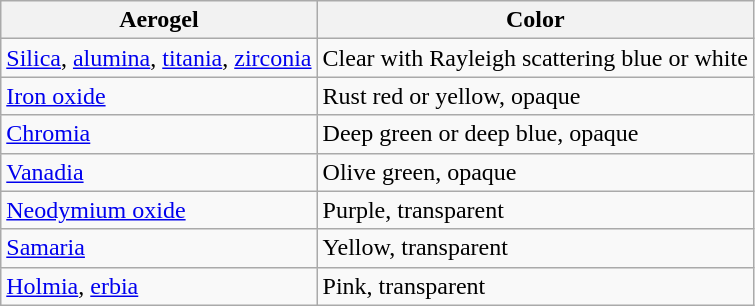<table class="wikitable">
<tr>
<th>Aerogel</th>
<th>Color</th>
</tr>
<tr>
<td><a href='#'>Silica</a>, <a href='#'>alumina</a>, <a href='#'>titania</a>, <a href='#'>zirconia</a></td>
<td>Clear with Rayleigh scattering blue or white</td>
</tr>
<tr>
<td><a href='#'>Iron oxide</a></td>
<td>Rust red or yellow, opaque</td>
</tr>
<tr>
<td><a href='#'>Chromia</a></td>
<td>Deep green or deep blue, opaque</td>
</tr>
<tr>
<td><a href='#'>Vanadia</a></td>
<td>Olive green, opaque</td>
</tr>
<tr>
<td><a href='#'>Neodymium oxide</a></td>
<td>Purple, transparent</td>
</tr>
<tr>
<td><a href='#'>Samaria</a></td>
<td>Yellow, transparent</td>
</tr>
<tr>
<td><a href='#'>Holmia</a>, <a href='#'>erbia</a></td>
<td>Pink, transparent</td>
</tr>
</table>
